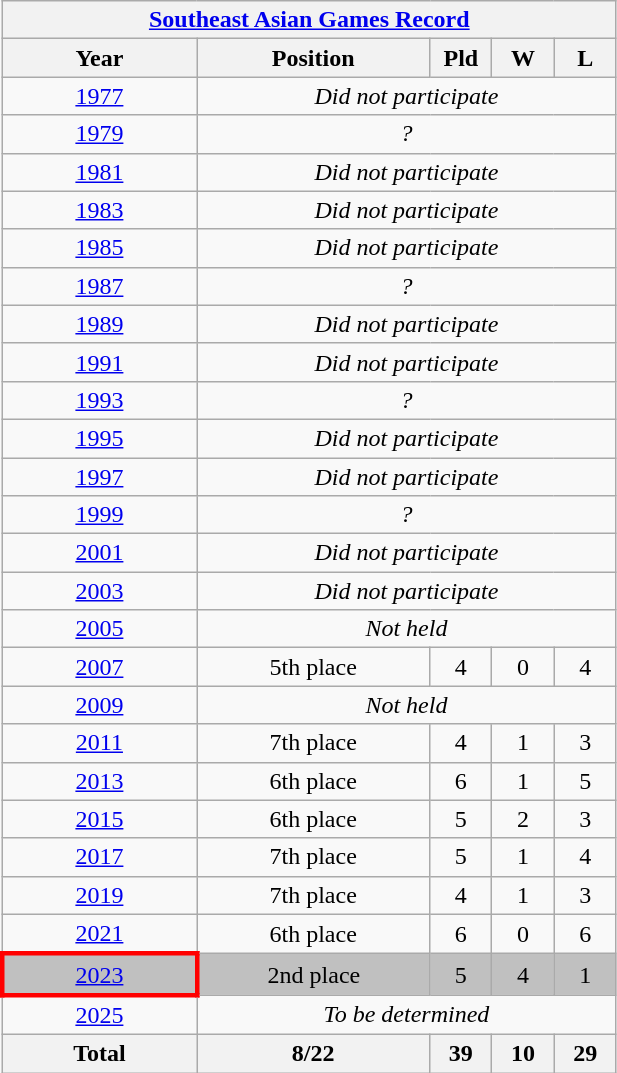<table class="wikitable" style="text-align: center;">
<tr>
<th colspan=9><a href='#'>Southeast Asian Games Record</a></th>
</tr>
<tr>
<th width=25%>Year</th>
<th width=30%>Position</th>
<th width=8%>Pld</th>
<th width=8%>W</th>
<th width=8%>L</th>
</tr>
<tr>
<td> <a href='#'>1977</a></td>
<td colspan=4><em>Did not participate</em></td>
</tr>
<tr>
<td> <a href='#'>1979</a></td>
<td colspan=4><em>?</em></td>
</tr>
<tr>
<td> <a href='#'>1981</a></td>
<td colspan=4><em>Did not participate</em></td>
</tr>
<tr>
<td> <a href='#'>1983</a></td>
<td colspan=4><em>Did not participate</em></td>
</tr>
<tr>
<td> <a href='#'>1985</a></td>
<td colspan=4><em>Did not participate</em></td>
</tr>
<tr>
<td> <a href='#'>1987</a></td>
<td colspan=4><em>?</em></td>
</tr>
<tr>
<td> <a href='#'>1989</a></td>
<td colspan=4><em>Did not participate</em></td>
</tr>
<tr>
<td> <a href='#'>1991</a></td>
<td colspan=4><em>Did not participate</em></td>
</tr>
<tr>
<td> <a href='#'>1993</a></td>
<td colspan=4><em>?</em></td>
</tr>
<tr>
<td> <a href='#'>1995</a></td>
<td colspan=4><em>Did not participate</em></td>
</tr>
<tr>
<td> <a href='#'>1997</a></td>
<td colspan=4><em>Did not participate</em></td>
</tr>
<tr>
<td> <a href='#'>1999</a></td>
<td colspan=4><em>?</em></td>
</tr>
<tr>
<td> <a href='#'>2001</a></td>
<td colspan=4><em>Did not participate</em></td>
</tr>
<tr>
<td> <a href='#'>2003</a></td>
<td colspan=4><em>Did not participate</em></td>
</tr>
<tr>
<td> <a href='#'>2005</a></td>
<td colspan=4><em>Not held</em></td>
</tr>
<tr>
<td> <a href='#'>2007</a></td>
<td>5th place</td>
<td>4</td>
<td>0</td>
<td>4</td>
</tr>
<tr>
<td> <a href='#'>2009</a></td>
<td colspan=4><em>Not held</em></td>
</tr>
<tr>
<td> <a href='#'>2011</a></td>
<td>7th place</td>
<td>4</td>
<td>1</td>
<td>3</td>
</tr>
<tr>
<td> <a href='#'>2013</a></td>
<td>6th place</td>
<td>6</td>
<td>1</td>
<td>5</td>
</tr>
<tr>
<td> <a href='#'>2015</a></td>
<td>6th place</td>
<td>5</td>
<td>2</td>
<td>3</td>
</tr>
<tr>
<td> <a href='#'>2017</a></td>
<td>7th place</td>
<td>5</td>
<td>1</td>
<td>4</td>
</tr>
<tr>
<td> <a href='#'>2019</a></td>
<td>7th place</td>
<td>4</td>
<td>1</td>
<td>3</td>
</tr>
<tr>
<td> <a href='#'>2021</a></td>
<td>6th place</td>
<td>6</td>
<td>0</td>
<td>6</td>
</tr>
<tr style="background:silver;">
<td style="border: 3px solid red"> <a href='#'>2023</a></td>
<td>2nd place</td>
<td>5</td>
<td>4</td>
<td>1</td>
</tr>
<tr>
<td> <a href='#'>2025</a></td>
<td colspan=4><em>To be determined</em></td>
</tr>
<tr>
<th>Total</th>
<th>8/22</th>
<th>39</th>
<th>10</th>
<th>29</th>
</tr>
</table>
